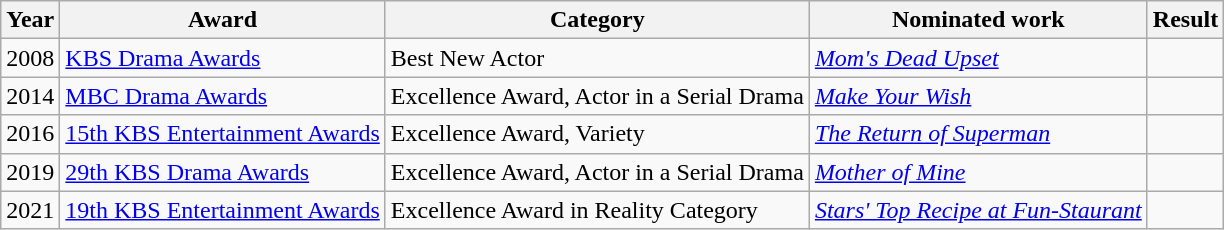<table class="wikitable">
<tr>
<th>Year</th>
<th>Award</th>
<th>Category</th>
<th>Nominated work</th>
<th>Result</th>
</tr>
<tr>
<td>2008</td>
<td><a href='#'>KBS Drama Awards</a></td>
<td>Best New Actor</td>
<td><em><a href='#'>Mom's Dead Upset</a></em></td>
<td></td>
</tr>
<tr>
<td>2014</td>
<td><a href='#'>MBC Drama Awards</a></td>
<td>Excellence Award, Actor in a Serial Drama</td>
<td><em><a href='#'>Make Your Wish</a></em></td>
<td></td>
</tr>
<tr>
<td>2016</td>
<td><a href='#'>15th KBS Entertainment Awards</a></td>
<td>Excellence Award, Variety</td>
<td><em><a href='#'>The Return of Superman</a></em></td>
<td></td>
</tr>
<tr>
<td>2019</td>
<td><a href='#'>29th KBS Drama Awards</a></td>
<td>Excellence Award, Actor in a Serial Drama</td>
<td><em><a href='#'>Mother of Mine</a></em></td>
<td></td>
</tr>
<tr>
<td>2021</td>
<td><a href='#'>19th KBS Entertainment Awards</a></td>
<td>Excellence Award in Reality Category</td>
<td><em><a href='#'>Stars' Top Recipe at Fun-Staurant</a></em></td>
<td></td>
</tr>
</table>
